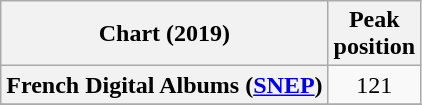<table class="wikitable plainrowheaders" style="text-align:center">
<tr>
<th scope="col">Chart (2019)</th>
<th scope="col">Peak<br>position</th>
</tr>
<tr>
<th scope="row">French Digital Albums (<a href='#'>SNEP</a>)</th>
<td>121</td>
</tr>
<tr>
</tr>
</table>
